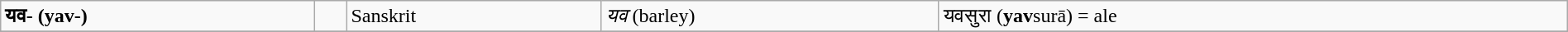<table class="wikitable sortable" width="100%">
<tr>
<td><strong>यव- (yav-)</strong></td>
<td></td>
<td>Sanskrit</td>
<td><em>यव</em> (barley)</td>
<td>यवसुरा (<strong>yav</strong>surā) = ale</td>
</tr>
<tr>
</tr>
</table>
